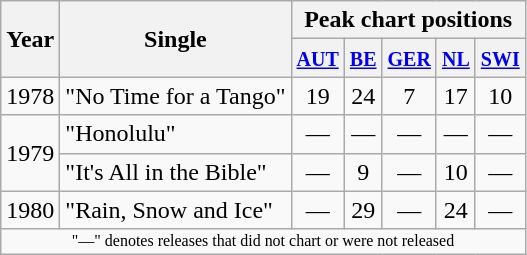<table class="wikitable" style="text-align:center">
<tr>
<th rowspan="2">Year</th>
<th rowspan="2">Single</th>
<th colspan="5">Peak chart positions</th>
</tr>
<tr>
<th><small><a href='#'>AUT</a></small><br></th>
<th><small><a href='#'>BE</a></small><br></th>
<th><small><a href='#'>GER</a></small><br></th>
<th><small><a href='#'>NL</a></small><br></th>
<th><small><a href='#'>SWI</a></small><br></th>
</tr>
<tr>
<td>1978</td>
<td align="left">"No Time for a Tango"</td>
<td>19</td>
<td>24</td>
<td>7</td>
<td>17</td>
<td>10</td>
</tr>
<tr>
<td rowspan="2">1979</td>
<td align="left">"Honolulu"</td>
<td>—</td>
<td>—</td>
<td>—</td>
<td>—</td>
<td>—</td>
</tr>
<tr>
<td align="left">"It's All in the Bible"</td>
<td>—</td>
<td>9</td>
<td>—</td>
<td>10</td>
<td>—</td>
</tr>
<tr>
<td>1980</td>
<td align="left">"Rain, Snow and Ice"</td>
<td>—</td>
<td>29</td>
<td>—</td>
<td>24</td>
<td>—</td>
</tr>
<tr>
<td colspan="7" style="font-size:8pt">"—" denotes releases that did not chart or were not released</td>
</tr>
</table>
